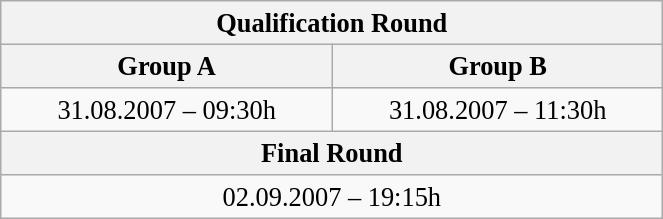<table class="wikitable" style=" text-align:center; font-size:110%;" width="35%">
<tr>
<th colspan="2">Qualification Round</th>
</tr>
<tr>
<th>Group A</th>
<th>Group B</th>
</tr>
<tr>
<td>31.08.2007 – 09:30h</td>
<td>31.08.2007 – 11:30h</td>
</tr>
<tr>
<th colspan="2">Final Round</th>
</tr>
<tr>
<td colspan="2">02.09.2007 – 19:15h</td>
</tr>
</table>
